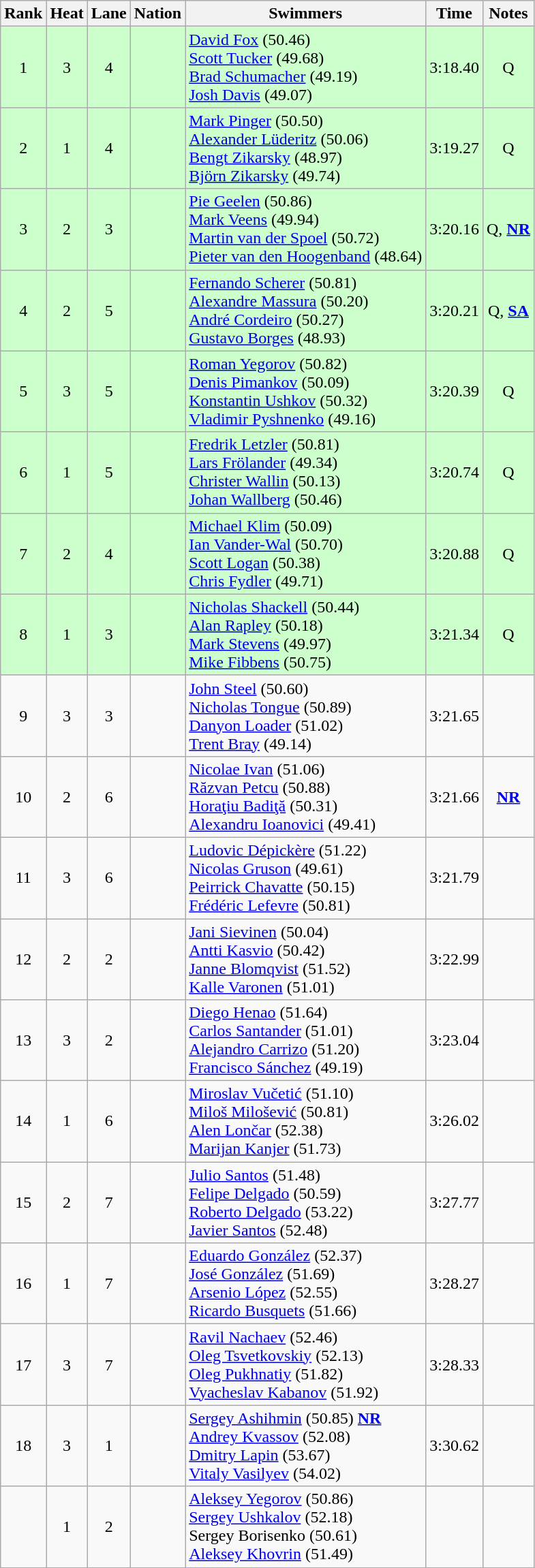<table class="wikitable sortable" style="text-align:center">
<tr>
<th>Rank</th>
<th>Heat</th>
<th>Lane</th>
<th>Nation</th>
<th>Swimmers</th>
<th>Time</th>
<th>Notes</th>
</tr>
<tr bgcolor=#cfc>
<td>1</td>
<td>3</td>
<td>4</td>
<td align=left></td>
<td align=left><a href='#'>David Fox</a> (50.46)<br><a href='#'>Scott Tucker</a> (49.68)<br><a href='#'>Brad Schumacher</a> (49.19)<br><a href='#'>Josh Davis</a> (49.07)</td>
<td>3:18.40</td>
<td>Q</td>
</tr>
<tr bgcolor=#cfc>
<td>2</td>
<td>1</td>
<td>4</td>
<td align=left></td>
<td align=left><a href='#'>Mark Pinger</a> (50.50)<br><a href='#'>Alexander Lüderitz</a> (50.06)<br><a href='#'>Bengt Zikarsky</a> (48.97)<br><a href='#'>Björn Zikarsky</a> (49.74)</td>
<td>3:19.27</td>
<td>Q</td>
</tr>
<tr bgcolor=#cfc>
<td>3</td>
<td>2</td>
<td>3</td>
<td align=left></td>
<td align=left><a href='#'>Pie Geelen</a> (50.86)<br><a href='#'>Mark Veens</a> (49.94)<br><a href='#'>Martin van der Spoel</a> (50.72)<br><a href='#'>Pieter van den Hoogenband</a> (48.64)</td>
<td>3:20.16</td>
<td>Q, <strong><a href='#'>NR</a></strong></td>
</tr>
<tr bgcolor=#cfc>
<td>4</td>
<td>2</td>
<td>5</td>
<td align=left></td>
<td align=left><a href='#'>Fernando Scherer</a> (50.81)<br><a href='#'>Alexandre Massura</a> (50.20)<br><a href='#'>André Cordeiro</a> (50.27)<br><a href='#'>Gustavo Borges</a> (48.93)</td>
<td>3:20.21</td>
<td>Q, <strong><a href='#'>SA</a></strong></td>
</tr>
<tr bgcolor=#cfc>
<td>5</td>
<td>3</td>
<td>5</td>
<td align=left></td>
<td align=left><a href='#'>Roman Yegorov</a> (50.82)<br><a href='#'>Denis Pimankov</a> (50.09)<br><a href='#'>Konstantin Ushkov</a> (50.32)<br><a href='#'>Vladimir Pyshnenko</a> (49.16)</td>
<td>3:20.39</td>
<td>Q</td>
</tr>
<tr bgcolor=#cfc>
<td>6</td>
<td>1</td>
<td>5</td>
<td align=left></td>
<td align=left><a href='#'>Fredrik Letzler</a> (50.81)<br><a href='#'>Lars Frölander</a> (49.34)<br><a href='#'>Christer Wallin</a> (50.13)<br><a href='#'>Johan Wallberg</a> (50.46)</td>
<td>3:20.74</td>
<td>Q</td>
</tr>
<tr bgcolor=#cfc>
<td>7</td>
<td>2</td>
<td>4</td>
<td align=left></td>
<td align=left><a href='#'>Michael Klim</a> (50.09)<br><a href='#'>Ian Vander-Wal</a> (50.70)<br><a href='#'>Scott Logan</a> (50.38)<br><a href='#'>Chris Fydler</a> (49.71)</td>
<td>3:20.88</td>
<td>Q</td>
</tr>
<tr bgcolor=#cfc>
<td>8</td>
<td>1</td>
<td>3</td>
<td align=left></td>
<td align=left><a href='#'>Nicholas Shackell</a> (50.44)<br><a href='#'>Alan Rapley</a> (50.18)<br><a href='#'>Mark Stevens</a> (49.97)<br><a href='#'>Mike Fibbens</a> (50.75)</td>
<td>3:21.34</td>
<td>Q</td>
</tr>
<tr>
<td>9</td>
<td>3</td>
<td>3</td>
<td align=left></td>
<td align=left><a href='#'>John Steel</a> (50.60)<br><a href='#'>Nicholas Tongue</a> (50.89)<br><a href='#'>Danyon Loader</a> (51.02)<br><a href='#'>Trent Bray</a> (49.14)</td>
<td>3:21.65</td>
<td></td>
</tr>
<tr>
<td>10</td>
<td>2</td>
<td>6</td>
<td align=left></td>
<td align=left><a href='#'>Nicolae Ivan</a> (51.06)<br><a href='#'>Răzvan Petcu</a> (50.88)<br><a href='#'>Horaţiu Badiţă</a> (50.31)<br><a href='#'>Alexandru Ioanovici</a> (49.41)</td>
<td>3:21.66</td>
<td><strong><a href='#'>NR</a></strong></td>
</tr>
<tr>
<td>11</td>
<td>3</td>
<td>6</td>
<td align=left></td>
<td align=left><a href='#'>Ludovic Dépickère</a> (51.22)<br><a href='#'>Nicolas Gruson</a> (49.61)<br><a href='#'>Peirrick Chavatte</a> (50.15)<br><a href='#'>Frédéric Lefevre</a> (50.81)</td>
<td>3:21.79</td>
<td></td>
</tr>
<tr>
<td>12</td>
<td>2</td>
<td>2</td>
<td align=left></td>
<td align=left><a href='#'>Jani Sievinen</a> (50.04)<br><a href='#'>Antti Kasvio</a> (50.42)<br><a href='#'>Janne Blomqvist</a> (51.52)<br><a href='#'>Kalle Varonen</a> (51.01)</td>
<td>3:22.99</td>
<td></td>
</tr>
<tr>
<td>13</td>
<td>3</td>
<td>2</td>
<td align=left></td>
<td align=left><a href='#'>Diego Henao</a> (51.64)<br><a href='#'>Carlos Santander</a> (51.01)<br><a href='#'>Alejandro Carrizo</a> (51.20)<br><a href='#'>Francisco Sánchez</a> (49.19)</td>
<td>3:23.04</td>
<td></td>
</tr>
<tr>
<td>14</td>
<td>1</td>
<td>6</td>
<td align=left></td>
<td align=left><a href='#'>Miroslav Vučetić</a> (51.10)<br><a href='#'>Miloš Milošević</a> (50.81)<br><a href='#'>Alen Lončar</a> (52.38)<br><a href='#'>Marijan Kanjer</a> (51.73)</td>
<td>3:26.02</td>
<td></td>
</tr>
<tr>
<td>15</td>
<td>2</td>
<td>7</td>
<td align=left></td>
<td align=left><a href='#'>Julio Santos</a> (51.48)<br><a href='#'>Felipe Delgado</a> (50.59)<br><a href='#'>Roberto Delgado</a> (53.22)<br><a href='#'>Javier Santos</a> (52.48)</td>
<td>3:27.77</td>
<td></td>
</tr>
<tr>
<td>16</td>
<td>1</td>
<td>7</td>
<td align=left></td>
<td align=left><a href='#'>Eduardo González</a> (52.37)<br><a href='#'>José González</a> (51.69)<br><a href='#'>Arsenio López</a> (52.55)<br><a href='#'>Ricardo Busquets</a> (51.66)</td>
<td>3:28.27</td>
<td></td>
</tr>
<tr>
<td>17</td>
<td>3</td>
<td>7</td>
<td align=left></td>
<td align=left><a href='#'>Ravil Nachaev</a> (52.46)<br><a href='#'>Oleg Tsvetkovskiy</a> (52.13)<br><a href='#'>Oleg Pukhnatiy</a> (51.82)<br><a href='#'>Vyacheslav Kabanov</a> (51.92)</td>
<td>3:28.33</td>
<td></td>
</tr>
<tr>
<td>18</td>
<td>3</td>
<td>1</td>
<td align=left></td>
<td align=left><a href='#'>Sergey Ashihmin</a> (50.85) <strong><a href='#'>NR</a></strong><br><a href='#'>Andrey Kvassov</a> (52.08)<br><a href='#'>Dmitry Lapin</a> (53.67)<br><a href='#'>Vitaly Vasilyev</a> (54.02)</td>
<td>3:30.62</td>
<td></td>
</tr>
<tr>
<td></td>
<td>1</td>
<td>2</td>
<td align=left></td>
<td align=left><a href='#'>Aleksey Yegorov</a> (50.86)<br><a href='#'>Sergey Ushkalov</a> (52.18)<br>Sergey Borisenko (50.61)<br><a href='#'>Aleksey Khovrin</a> (51.49)</td>
<td></td>
<td></td>
</tr>
</table>
